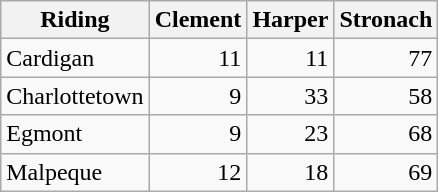<table class="wikitable">
<tr>
<th>Riding</th>
<th>Clement</th>
<th>Harper</th>
<th>Stronach</th>
</tr>
<tr>
<td>Cardigan</td>
<td style="text-align:right;">11</td>
<td style="text-align:right;">11</td>
<td style="text-align:right;">77</td>
</tr>
<tr>
<td>Charlottetown</td>
<td style="text-align:right;">9</td>
<td style="text-align:right;">33</td>
<td style="text-align:right;">58</td>
</tr>
<tr>
<td>Egmont</td>
<td style="text-align:right;">9</td>
<td style="text-align:right;">23</td>
<td style="text-align:right;">68</td>
</tr>
<tr>
<td>Malpeque</td>
<td style="text-align:right;">12</td>
<td style="text-align:right;">18</td>
<td style="text-align:right;">69</td>
</tr>
</table>
